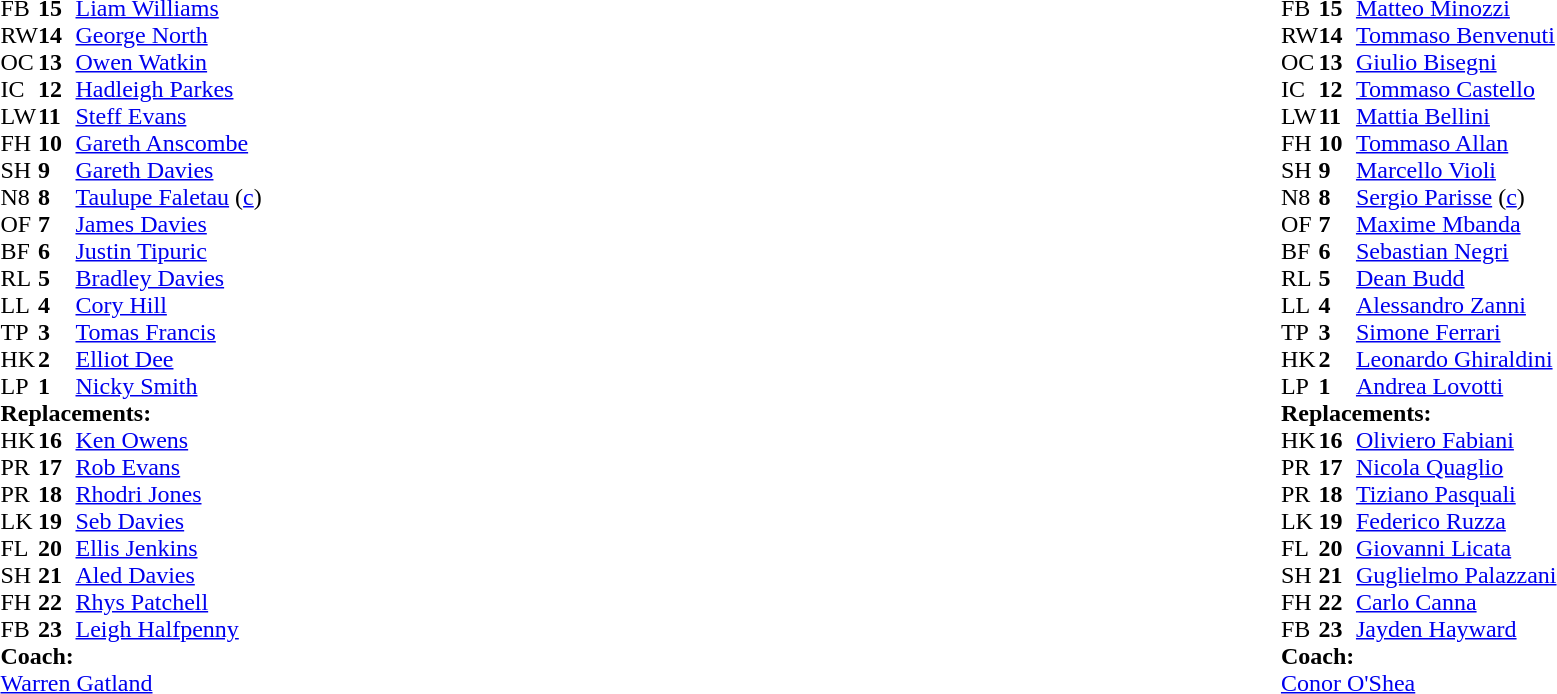<table style="width:100%">
<tr>
<td style="vertical-align:top; width:50%"><br><table cellspacing="0" cellpadding="0">
<tr>
<th width="25"></th>
<th width="25"></th>
</tr>
<tr>
<td>FB</td>
<td><strong>15</strong></td>
<td><a href='#'>Liam Williams</a></td>
<td></td>
<td></td>
</tr>
<tr>
<td>RW</td>
<td><strong>14</strong></td>
<td><a href='#'>George North</a></td>
</tr>
<tr>
<td>OC</td>
<td><strong>13</strong></td>
<td><a href='#'>Owen Watkin</a></td>
</tr>
<tr>
<td>IC</td>
<td><strong>12</strong></td>
<td><a href='#'>Hadleigh Parkes</a></td>
</tr>
<tr>
<td>LW</td>
<td><strong>11</strong></td>
<td><a href='#'>Steff Evans</a></td>
</tr>
<tr>
<td>FH</td>
<td><strong>10</strong></td>
<td><a href='#'>Gareth Anscombe</a></td>
<td></td>
<td></td>
</tr>
<tr>
<td>SH</td>
<td><strong>9</strong></td>
<td><a href='#'>Gareth Davies</a></td>
<td></td>
<td></td>
</tr>
<tr>
<td>N8</td>
<td><strong>8</strong></td>
<td><a href='#'>Taulupe Faletau</a> (<a href='#'>c</a>)</td>
</tr>
<tr>
<td>OF</td>
<td><strong>7</strong></td>
<td><a href='#'>James Davies</a></td>
<td></td>
<td></td>
</tr>
<tr>
<td>BF</td>
<td><strong>6</strong></td>
<td><a href='#'>Justin Tipuric</a></td>
</tr>
<tr>
<td>RL</td>
<td><strong>5</strong></td>
<td><a href='#'>Bradley Davies</a></td>
</tr>
<tr>
<td>LL</td>
<td><strong>4</strong></td>
<td><a href='#'>Cory Hill</a></td>
<td></td>
<td></td>
</tr>
<tr>
<td>TP</td>
<td><strong>3</strong></td>
<td><a href='#'>Tomas Francis</a></td>
<td></td>
<td></td>
</tr>
<tr>
<td>HK</td>
<td><strong>2</strong></td>
<td><a href='#'>Elliot Dee</a></td>
<td></td>
<td></td>
</tr>
<tr>
<td>LP</td>
<td><strong>1</strong></td>
<td><a href='#'>Nicky Smith</a></td>
<td></td>
<td></td>
</tr>
<tr>
<td colspan=3><strong>Replacements:</strong></td>
</tr>
<tr>
<td>HK</td>
<td><strong>16</strong></td>
<td><a href='#'>Ken Owens</a></td>
<td></td>
<td></td>
</tr>
<tr>
<td>PR</td>
<td><strong>17</strong></td>
<td><a href='#'>Rob Evans</a></td>
<td></td>
<td></td>
</tr>
<tr>
<td>PR</td>
<td><strong>18</strong></td>
<td><a href='#'>Rhodri Jones</a></td>
<td></td>
<td></td>
</tr>
<tr>
<td>LK</td>
<td><strong>19</strong></td>
<td><a href='#'>Seb Davies</a></td>
<td></td>
<td></td>
</tr>
<tr>
<td>FL</td>
<td><strong>20</strong></td>
<td><a href='#'>Ellis Jenkins</a></td>
<td></td>
<td></td>
</tr>
<tr>
<td>SH</td>
<td><strong>21</strong></td>
<td><a href='#'>Aled Davies</a></td>
<td></td>
<td></td>
</tr>
<tr>
<td>FH</td>
<td><strong>22</strong></td>
<td><a href='#'>Rhys Patchell</a></td>
<td></td>
<td></td>
</tr>
<tr>
<td>FB</td>
<td><strong>23</strong></td>
<td><a href='#'>Leigh Halfpenny</a></td>
<td></td>
<td></td>
</tr>
<tr>
<td colspan=3><strong>Coach:</strong></td>
</tr>
<tr>
<td colspan="4"><a href='#'>Warren Gatland</a></td>
</tr>
</table>
</td>
<td style="vertical-align:top"></td>
<td style="vertical-align:top; width:50%"><br><table cellspacing="0" cellpadding="0" style="margin:auto">
<tr>
<th width="25"></th>
<th width="25"></th>
</tr>
<tr>
<td>FB</td>
<td><strong>15</strong></td>
<td><a href='#'>Matteo Minozzi</a></td>
</tr>
<tr>
<td>RW</td>
<td><strong>14</strong></td>
<td><a href='#'>Tommaso Benvenuti</a></td>
<td></td>
</tr>
<tr>
<td>OC</td>
<td><strong>13</strong></td>
<td><a href='#'>Giulio Bisegni</a></td>
</tr>
<tr>
<td>IC</td>
<td><strong>12</strong></td>
<td><a href='#'>Tommaso Castello</a></td>
<td></td>
<td></td>
</tr>
<tr>
<td>LW</td>
<td><strong>11</strong></td>
<td><a href='#'>Mattia Bellini</a></td>
</tr>
<tr>
<td>FH</td>
<td><strong>10</strong></td>
<td><a href='#'>Tommaso Allan</a></td>
<td></td>
<td></td>
</tr>
<tr>
<td>SH</td>
<td><strong>9</strong></td>
<td><a href='#'>Marcello Violi</a></td>
<td></td>
<td></td>
</tr>
<tr>
<td>N8</td>
<td><strong>8</strong></td>
<td><a href='#'>Sergio Parisse</a> (<a href='#'>c</a>)</td>
</tr>
<tr>
<td>OF</td>
<td><strong>7</strong></td>
<td><a href='#'>Maxime Mbanda</a></td>
<td></td>
<td></td>
</tr>
<tr>
<td>BF</td>
<td><strong>6</strong></td>
<td><a href='#'>Sebastian Negri</a></td>
<td></td>
<td></td>
</tr>
<tr>
<td>RL</td>
<td><strong>5</strong></td>
<td><a href='#'>Dean Budd</a></td>
</tr>
<tr>
<td>LL</td>
<td><strong>4</strong></td>
<td><a href='#'>Alessandro Zanni</a></td>
</tr>
<tr>
<td>TP</td>
<td><strong>3</strong></td>
<td><a href='#'>Simone Ferrari</a></td>
<td></td>
<td></td>
</tr>
<tr>
<td>HK</td>
<td><strong>2</strong></td>
<td><a href='#'>Leonardo Ghiraldini</a></td>
<td></td>
<td></td>
</tr>
<tr>
<td>LP</td>
<td><strong>1</strong></td>
<td><a href='#'>Andrea Lovotti</a></td>
<td></td>
<td></td>
</tr>
<tr>
<td colspan=3><strong>Replacements:</strong></td>
</tr>
<tr>
<td>HK</td>
<td><strong>16</strong></td>
<td><a href='#'>Oliviero Fabiani</a></td>
<td></td>
<td></td>
</tr>
<tr>
<td>PR</td>
<td><strong>17</strong></td>
<td><a href='#'>Nicola Quaglio</a></td>
<td></td>
<td></td>
</tr>
<tr>
<td>PR</td>
<td><strong>18</strong></td>
<td><a href='#'>Tiziano Pasquali</a></td>
<td></td>
<td></td>
</tr>
<tr>
<td>LK</td>
<td><strong>19</strong></td>
<td><a href='#'>Federico Ruzza</a></td>
<td></td>
<td></td>
</tr>
<tr>
<td>FL</td>
<td><strong>20</strong></td>
<td><a href='#'>Giovanni Licata</a></td>
<td></td>
<td></td>
</tr>
<tr>
<td>SH</td>
<td><strong>21</strong></td>
<td><a href='#'>Guglielmo Palazzani</a></td>
<td></td>
<td></td>
</tr>
<tr>
<td>FH</td>
<td><strong>22</strong></td>
<td><a href='#'>Carlo Canna</a></td>
<td></td>
<td></td>
</tr>
<tr>
<td>FB</td>
<td><strong>23</strong></td>
<td><a href='#'>Jayden Hayward</a></td>
<td></td>
<td></td>
</tr>
<tr>
<td colspan=3><strong>Coach:</strong></td>
</tr>
<tr>
<td colspan="4"><a href='#'>Conor O'Shea</a></td>
</tr>
</table>
</td>
</tr>
</table>
